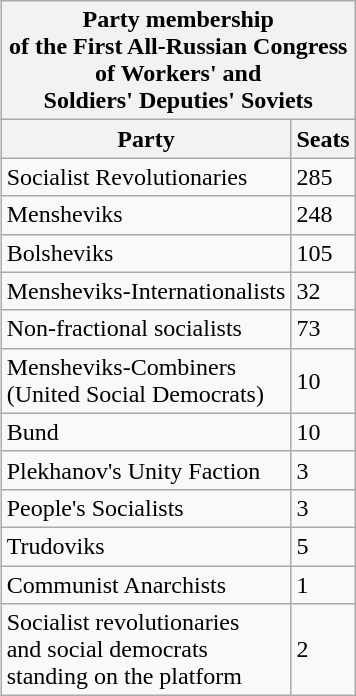<table class="wikitable" style="float:right; clear:right; margin-left:1em; margin-top:1em; margin-bottom:1em;">
<tr>
<th colspan="2">Party membership<br> of the First All-Russian Congress<br> of Workers' and<br> Soldiers' Deputies' Soviets</th>
</tr>
<tr>
<th>Party</th>
<th>Seats</th>
</tr>
<tr>
<td>Socialist Revolutionaries</td>
<td>285</td>
</tr>
<tr>
<td>Mensheviks</td>
<td>248</td>
</tr>
<tr>
<td>Bolsheviks</td>
<td>105</td>
</tr>
<tr>
<td>Mensheviks-Internationalists</td>
<td>32</td>
</tr>
<tr>
<td>Non-fractional socialists</td>
<td>73</td>
</tr>
<tr>
<td>Mensheviks-Combiners<br> (United Social Democrats)</td>
<td>10</td>
</tr>
<tr>
<td>Bund</td>
<td>10</td>
</tr>
<tr>
<td>Plekhanov's Unity Faction</td>
<td>3</td>
</tr>
<tr>
<td>People's Socialists</td>
<td>3</td>
</tr>
<tr>
<td>Trudoviks</td>
<td>5</td>
</tr>
<tr>
<td>Communist Anarchists</td>
<td>1</td>
</tr>
<tr>
<td>Socialist revolutionaries<br> and social democrats<br> standing on the platform</td>
<td>2</td>
</tr>
</table>
